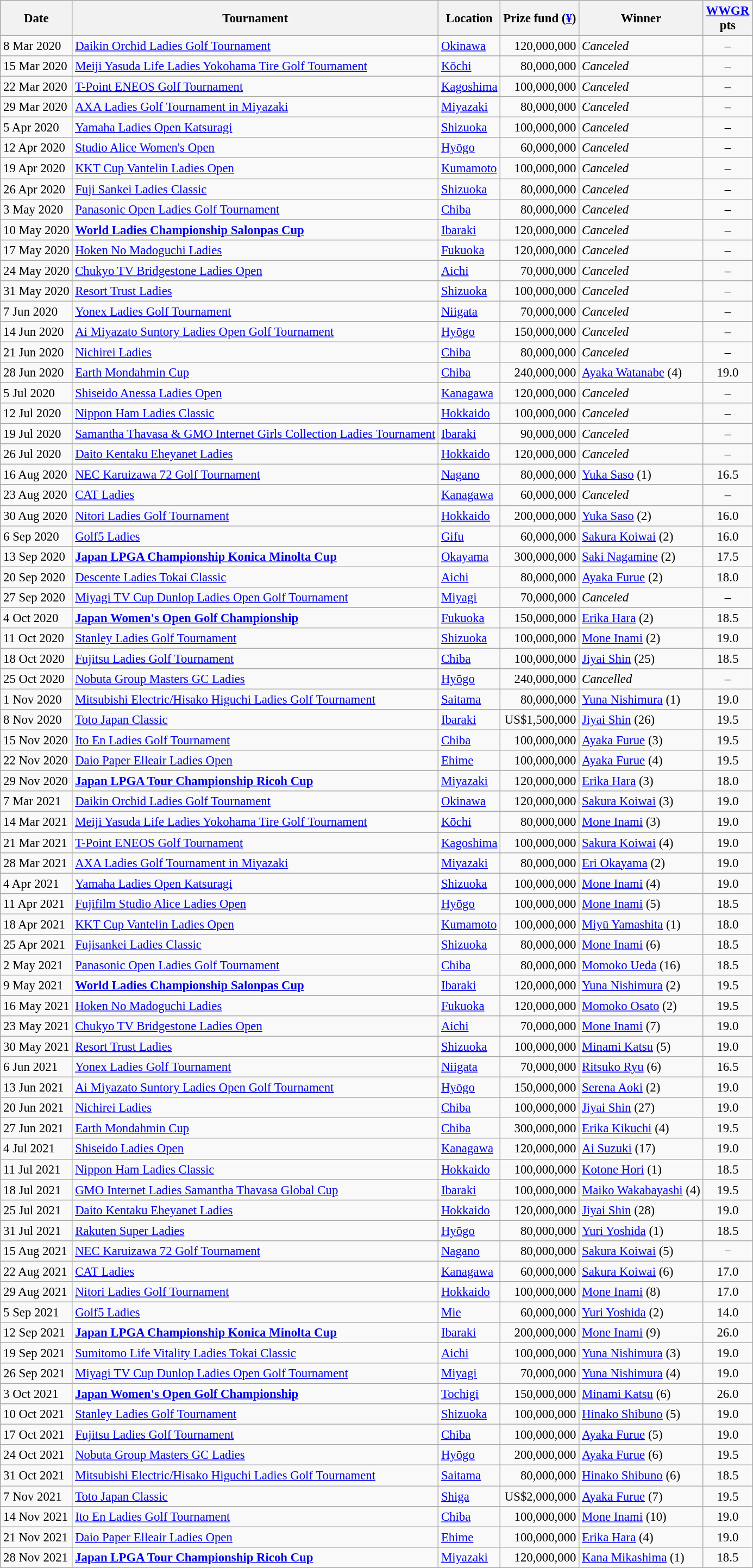<table class="wikitable sortable" style="font-size:95%;">
<tr>
<th>Date</th>
<th>Tournament</th>
<th>Location</th>
<th>Prize fund (<a href='#'>¥</a>)</th>
<th>Winner</th>
<th><a href='#'>WWGR</a><br>pts</th>
</tr>
<tr>
<td>8 Mar 2020</td>
<td><a href='#'>Daikin Orchid Ladies Golf Tournament</a></td>
<td><a href='#'>Okinawa</a></td>
<td align=right>120,000,000</td>
<td><em>Canceled</em></td>
<td align=center>–</td>
</tr>
<tr>
<td>15 Mar 2020</td>
<td><a href='#'>Meiji Yasuda Life Ladies Yokohama Tire Golf Tournament</a></td>
<td><a href='#'>Kōchi</a></td>
<td align=right>80,000,000</td>
<td><em>Canceled</em></td>
<td align=center>–</td>
</tr>
<tr>
<td>22 Mar 2020</td>
<td><a href='#'>T-Point ENEOS Golf Tournament</a></td>
<td><a href='#'>Kagoshima</a></td>
<td align=right>100,000,000</td>
<td><em>Canceled</em></td>
<td align=center>–</td>
</tr>
<tr>
<td>29 Mar 2020</td>
<td><a href='#'>AXA Ladies Golf Tournament in Miyazaki</a></td>
<td><a href='#'>Miyazaki</a></td>
<td align=right>80,000,000</td>
<td><em>Canceled</em></td>
<td align=center>–</td>
</tr>
<tr>
<td>5 Apr 2020</td>
<td><a href='#'>Yamaha Ladies Open Katsuragi</a></td>
<td><a href='#'>Shizuoka</a></td>
<td align=right>100,000,000</td>
<td><em>Canceled</em></td>
<td align=center>–</td>
</tr>
<tr>
<td>12 Apr 2020</td>
<td><a href='#'>Studio Alice Women's Open</a></td>
<td><a href='#'>Hyōgo</a></td>
<td align=right>60,000,000</td>
<td><em>Canceled</em></td>
<td align=center>–</td>
</tr>
<tr>
<td>19 Apr 2020</td>
<td><a href='#'>KKT Cup Vantelin Ladies Open</a></td>
<td><a href='#'>Kumamoto</a></td>
<td align=right>100,000,000</td>
<td><em>Canceled</em></td>
<td align=center>–</td>
</tr>
<tr>
<td>26 Apr 2020</td>
<td><a href='#'>Fuji Sankei Ladies Classic</a></td>
<td><a href='#'>Shizuoka</a></td>
<td align=right>80,000,000</td>
<td><em>Canceled</em></td>
<td align=center>–</td>
</tr>
<tr>
<td>3 May 2020</td>
<td><a href='#'>Panasonic Open Ladies Golf Tournament</a></td>
<td><a href='#'>Chiba</a></td>
<td align=right>80,000,000</td>
<td><em>Canceled</em></td>
<td align=center>–</td>
</tr>
<tr>
<td>10 May 2020</td>
<td><strong><a href='#'>World Ladies Championship Salonpas Cup</a></strong></td>
<td><a href='#'>Ibaraki</a></td>
<td align=right>120,000,000</td>
<td><em>Canceled</em></td>
<td align=center>–</td>
</tr>
<tr>
<td>17 May 2020</td>
<td><a href='#'>Hoken No Madoguchi Ladies</a></td>
<td><a href='#'>Fukuoka</a></td>
<td align=right>120,000,000</td>
<td><em>Canceled</em></td>
<td align=center>–</td>
</tr>
<tr>
<td>24 May 2020</td>
<td><a href='#'>Chukyo TV Bridgestone Ladies Open</a></td>
<td><a href='#'>Aichi</a></td>
<td align=right>70,000,000</td>
<td><em>Canceled</em></td>
<td align=center>–</td>
</tr>
<tr>
<td>31 May 2020</td>
<td><a href='#'>Resort Trust Ladies</a></td>
<td><a href='#'>Shizuoka</a></td>
<td align=right>100,000,000</td>
<td><em>Canceled</em></td>
<td align=center>–</td>
</tr>
<tr>
<td>7 Jun 2020</td>
<td><a href='#'>Yonex Ladies Golf Tournament</a></td>
<td><a href='#'>Niigata</a></td>
<td align=right>70,000,000</td>
<td><em>Canceled</em></td>
<td align=center>–</td>
</tr>
<tr>
<td>14 Jun 2020</td>
<td><a href='#'>Ai Miyazato Suntory Ladies Open Golf Tournament</a></td>
<td><a href='#'>Hyōgo</a></td>
<td align=right>150,000,000</td>
<td><em>Canceled</em></td>
<td align=center>–</td>
</tr>
<tr>
<td>21 Jun 2020</td>
<td><a href='#'>Nichirei Ladies</a></td>
<td><a href='#'>Chiba</a></td>
<td align=right>80,000,000</td>
<td><em>Canceled</em></td>
<td align=center>–</td>
</tr>
<tr>
<td>28 Jun 2020</td>
<td><a href='#'>Earth Mondahmin Cup</a></td>
<td><a href='#'>Chiba</a></td>
<td align=right>240,000,000</td>
<td> <a href='#'>Ayaka Watanabe</a> (4)</td>
<td align=center>19.0</td>
</tr>
<tr>
<td>5 Jul 2020</td>
<td><a href='#'>Shiseido Anessa Ladies Open</a></td>
<td><a href='#'>Kanagawa</a></td>
<td align=right>120,000,000</td>
<td><em>Canceled</em></td>
<td align=center>–</td>
</tr>
<tr>
<td>12 Jul 2020</td>
<td><a href='#'>Nippon Ham Ladies Classic</a></td>
<td><a href='#'>Hokkaido</a></td>
<td align=right>100,000,000</td>
<td><em>Canceled</em></td>
<td align=center>–</td>
</tr>
<tr>
<td>19 Jul 2020</td>
<td><a href='#'>Samantha Thavasa & GMO Internet Girls Collection Ladies Tournament</a></td>
<td><a href='#'>Ibaraki</a></td>
<td align=right>90,000,000</td>
<td><em>Canceled</em></td>
<td align=center>–</td>
</tr>
<tr>
<td>26 Jul 2020</td>
<td><a href='#'>Daito Kentaku Eheyanet Ladies</a></td>
<td><a href='#'>Hokkaido</a></td>
<td align=right>120,000,000</td>
<td><em>Canceled</em></td>
<td align=center>–</td>
</tr>
<tr>
<td>16 Aug 2020</td>
<td><a href='#'>NEC Karuizawa 72 Golf Tournament</a></td>
<td><a href='#'>Nagano</a></td>
<td align=right>80,000,000</td>
<td> <a href='#'>Yuka Saso</a> (1)</td>
<td align=center>16.5</td>
</tr>
<tr>
<td>23 Aug 2020</td>
<td><a href='#'>CAT Ladies</a></td>
<td><a href='#'>Kanagawa</a></td>
<td align=right>60,000,000</td>
<td><em>Canceled</em></td>
<td align=center>–</td>
</tr>
<tr>
<td>30 Aug 2020</td>
<td><a href='#'>Nitori Ladies Golf Tournament</a></td>
<td><a href='#'>Hokkaido</a></td>
<td align=right>200,000,000</td>
<td> <a href='#'>Yuka Saso</a> (2)</td>
<td align=center>16.0</td>
</tr>
<tr>
<td>6 Sep 2020</td>
<td><a href='#'>Golf5 Ladies</a></td>
<td><a href='#'>Gifu</a></td>
<td align=right>60,000,000</td>
<td> <a href='#'>Sakura Koiwai</a> (2)</td>
<td align=center>16.0</td>
</tr>
<tr>
<td>13 Sep 2020</td>
<td><strong><a href='#'>Japan LPGA Championship Konica Minolta Cup</a></strong></td>
<td><a href='#'>Okayama</a></td>
<td align=right>300,000,000</td>
<td> <a href='#'>Saki Nagamine</a> (2)</td>
<td align=center>17.5</td>
</tr>
<tr>
<td>20 Sep 2020</td>
<td><a href='#'>Descente Ladies Tokai Classic</a></td>
<td><a href='#'>Aichi</a></td>
<td align=right>80,000,000</td>
<td> <a href='#'>Ayaka Furue</a> (2)</td>
<td align=center>18.0</td>
</tr>
<tr>
<td>27 Sep 2020</td>
<td><a href='#'>Miyagi TV Cup Dunlop Ladies Open Golf Tournament</a></td>
<td><a href='#'>Miyagi</a></td>
<td align=right>70,000,000</td>
<td><em>Canceled</em></td>
<td align=center>–</td>
</tr>
<tr>
<td>4 Oct 2020</td>
<td><strong><a href='#'>Japan Women's Open Golf Championship</a></strong></td>
<td><a href='#'>Fukuoka</a></td>
<td align=right>150,000,000</td>
<td> <a href='#'>Erika Hara</a> (2)</td>
<td align=center>18.5</td>
</tr>
<tr>
<td>11 Oct 2020</td>
<td><a href='#'>Stanley Ladies Golf Tournament</a></td>
<td><a href='#'>Shizuoka</a></td>
<td align=right>100,000,000</td>
<td> <a href='#'>Mone Inami</a> (2)</td>
<td align=center>19.0</td>
</tr>
<tr>
<td>18 Oct 2020</td>
<td><a href='#'>Fujitsu Ladies Golf Tournament</a></td>
<td><a href='#'>Chiba</a></td>
<td align=right>100,000,000</td>
<td> <a href='#'>Jiyai Shin</a> (25)</td>
<td align=center>18.5</td>
</tr>
<tr>
<td>25 Oct 2020</td>
<td><a href='#'>Nobuta Group Masters GC Ladies</a></td>
<td><a href='#'>Hyōgo</a></td>
<td align=right>240,000,000</td>
<td><em>Cancelled</em></td>
<td align=center>–</td>
</tr>
<tr>
<td>1 Nov 2020</td>
<td><a href='#'>Mitsubishi Electric/Hisako Higuchi Ladies Golf Tournament</a></td>
<td><a href='#'>Saitama</a></td>
<td align=right>80,000,000</td>
<td> <a href='#'>Yuna Nishimura</a> (1)</td>
<td align=center>19.0</td>
</tr>
<tr>
<td>8 Nov 2020</td>
<td><a href='#'>Toto Japan Classic</a></td>
<td><a href='#'>Ibaraki</a></td>
<td align=right>US$1,500,000</td>
<td> <a href='#'>Jiyai Shin</a> (26)</td>
<td align=center>19.5</td>
</tr>
<tr>
<td>15 Nov 2020</td>
<td><a href='#'>Ito En Ladies Golf Tournament</a></td>
<td><a href='#'>Chiba</a></td>
<td align=right>100,000,000</td>
<td> <a href='#'>Ayaka Furue</a> (3)</td>
<td align=center>19.5</td>
</tr>
<tr>
<td>22 Nov 2020</td>
<td><a href='#'>Daio Paper Elleair Ladies Open</a></td>
<td><a href='#'>Ehime</a></td>
<td align=right>100,000,000</td>
<td> <a href='#'>Ayaka Furue</a> (4)</td>
<td align=center>19.5</td>
</tr>
<tr>
<td>29 Nov 2020</td>
<td><strong><a href='#'>Japan LPGA Tour Championship Ricoh Cup</a></strong></td>
<td><a href='#'>Miyazaki</a></td>
<td align=right>120,000,000</td>
<td> <a href='#'>Erika Hara</a> (3)</td>
<td align=center>18.0</td>
</tr>
<tr>
<td>7 Mar 2021</td>
<td><a href='#'>Daikin Orchid Ladies Golf Tournament</a></td>
<td><a href='#'>Okinawa</a></td>
<td align=right>120,000,000</td>
<td> <a href='#'>Sakura Koiwai</a> (3)</td>
<td align=center>19.0</td>
</tr>
<tr>
<td>14 Mar 2021</td>
<td><a href='#'>Meiji Yasuda Life Ladies Yokohama Tire Golf Tournament</a></td>
<td><a href='#'>Kōchi</a></td>
<td align=right>80,000,000</td>
<td> <a href='#'>Mone Inami</a> (3)</td>
<td align=center>19.0</td>
</tr>
<tr>
<td>21 Mar 2021</td>
<td><a href='#'>T-Point ENEOS Golf Tournament</a></td>
<td><a href='#'>Kagoshima</a></td>
<td align=right>100,000,000</td>
<td> <a href='#'>Sakura Koiwai</a> (4)</td>
<td align=center>19.0</td>
</tr>
<tr>
<td>28 Mar 2021</td>
<td><a href='#'>AXA Ladies Golf Tournament in Miyazaki</a></td>
<td><a href='#'>Miyazaki</a></td>
<td align=right>80,000,000</td>
<td> <a href='#'>Eri Okayama</a> (2)</td>
<td align=center>19.0</td>
</tr>
<tr>
<td>4 Apr 2021</td>
<td><a href='#'>Yamaha Ladies Open Katsuragi</a></td>
<td><a href='#'>Shizuoka</a></td>
<td align=right>100,000,000</td>
<td> <a href='#'>Mone Inami</a> (4)</td>
<td align=center>19.0</td>
</tr>
<tr>
<td>11 Apr 2021</td>
<td><a href='#'>Fujifilm Studio Alice Ladies Open</a></td>
<td><a href='#'>Hyōgo</a></td>
<td align=right>100,000,000</td>
<td> <a href='#'>Mone Inami</a> (5)</td>
<td align=center>18.5</td>
</tr>
<tr>
<td>18 Apr 2021</td>
<td><a href='#'>KKT Cup Vantelin Ladies Open</a></td>
<td><a href='#'>Kumamoto</a></td>
<td align=right>100,000,000</td>
<td> <a href='#'>Miyū Yamashita</a> (1)</td>
<td align=center>18.0</td>
</tr>
<tr>
<td>25 Apr 2021</td>
<td><a href='#'>Fujisankei Ladies Classic</a></td>
<td><a href='#'>Shizuoka</a></td>
<td align=right>80,000,000</td>
<td> <a href='#'>Mone Inami</a> (6)</td>
<td align=center>18.5</td>
</tr>
<tr>
<td>2 May 2021</td>
<td><a href='#'>Panasonic Open Ladies Golf Tournament</a></td>
<td><a href='#'>Chiba</a></td>
<td align=right>80,000,000</td>
<td> <a href='#'>Momoko Ueda</a> (16)</td>
<td align=center>18.5</td>
</tr>
<tr>
<td>9 May 2021</td>
<td><strong><a href='#'>World Ladies Championship Salonpas Cup</a></strong></td>
<td><a href='#'>Ibaraki</a></td>
<td align=right>120,000,000</td>
<td> <a href='#'>Yuna Nishimura</a> (2)</td>
<td align=center>19.5</td>
</tr>
<tr>
<td>16 May 2021</td>
<td><a href='#'>Hoken No Madoguchi Ladies</a></td>
<td><a href='#'>Fukuoka</a></td>
<td align=right>120,000,000</td>
<td> <a href='#'>Momoko Osato</a> (2)</td>
<td align=center>19.5</td>
</tr>
<tr>
<td>23 May 2021</td>
<td><a href='#'>Chukyo TV Bridgestone Ladies Open</a></td>
<td><a href='#'>Aichi</a></td>
<td align=right>70,000,000</td>
<td> <a href='#'>Mone Inami</a> (7)</td>
<td align=center>19.0</td>
</tr>
<tr>
<td>30 May 2021</td>
<td><a href='#'>Resort Trust Ladies</a></td>
<td><a href='#'>Shizuoka</a></td>
<td align=right>100,000,000</td>
<td> <a href='#'>Minami Katsu</a> (5)</td>
<td align=center>19.0</td>
</tr>
<tr>
<td>6 Jun 2021</td>
<td><a href='#'>Yonex Ladies Golf Tournament</a></td>
<td><a href='#'>Niigata</a></td>
<td align=right>70,000,000</td>
<td> <a href='#'>Ritsuko Ryu</a> (6)</td>
<td align=center>16.5</td>
</tr>
<tr>
<td>13 Jun 2021</td>
<td><a href='#'>Ai Miyazato Suntory Ladies Open Golf Tournament</a></td>
<td><a href='#'>Hyōgo</a></td>
<td align=right>150,000,000</td>
<td> <a href='#'>Serena Aoki</a> (2)</td>
<td align=center>19.0</td>
</tr>
<tr>
<td>20 Jun 2021</td>
<td><a href='#'>Nichirei Ladies</a></td>
<td><a href='#'>Chiba</a></td>
<td align=right>100,000,000</td>
<td> <a href='#'>Jiyai Shin</a> (27)</td>
<td align=center>19.0</td>
</tr>
<tr>
<td>27 Jun 2021</td>
<td><a href='#'>Earth Mondahmin Cup</a></td>
<td><a href='#'>Chiba</a></td>
<td align=right>300,000,000</td>
<td> <a href='#'>Erika Kikuchi</a> (4)</td>
<td align=center>19.5</td>
</tr>
<tr>
<td>4 Jul 2021</td>
<td><a href='#'>Shiseido Ladies Open</a></td>
<td><a href='#'>Kanagawa</a></td>
<td align=right>120,000,000</td>
<td> <a href='#'>Ai Suzuki</a> (17)</td>
<td align=center>19.0</td>
</tr>
<tr>
<td>11 Jul 2021</td>
<td><a href='#'>Nippon Ham Ladies Classic</a></td>
<td><a href='#'>Hokkaido</a></td>
<td align=right>100,000,000</td>
<td> <a href='#'>Kotone Hori</a> (1)</td>
<td align=center>18.5</td>
</tr>
<tr>
<td>18 Jul 2021</td>
<td><a href='#'>GMO Internet Ladies Samantha Thavasa Global Cup</a></td>
<td><a href='#'>Ibaraki</a></td>
<td align=right>100,000,000</td>
<td> <a href='#'>Maiko Wakabayashi</a> (4)</td>
<td align=center>19.5</td>
</tr>
<tr>
<td>25 Jul 2021</td>
<td><a href='#'>Daito Kentaku Eheyanet Ladies</a></td>
<td><a href='#'>Hokkaido</a></td>
<td align=right>120,000,000</td>
<td> <a href='#'>Jiyai Shin</a> (28)</td>
<td align=center>19.0</td>
</tr>
<tr>
<td>31 Jul 2021</td>
<td><a href='#'>Rakuten Super Ladies</a></td>
<td><a href='#'>Hyōgo</a></td>
<td align=right>80,000,000</td>
<td> <a href='#'>Yuri Yoshida</a> (1)</td>
<td align=center>18.5</td>
</tr>
<tr>
<td>15 Aug 2021</td>
<td><a href='#'>NEC Karuizawa 72 Golf Tournament</a></td>
<td><a href='#'>Nagano</a></td>
<td align=right>80,000,000</td>
<td> <a href='#'>Sakura Koiwai</a> (5)</td>
<td align=center>−</td>
</tr>
<tr>
<td>22 Aug 2021</td>
<td><a href='#'>CAT Ladies</a></td>
<td><a href='#'>Kanagawa</a></td>
<td align=right>60,000,000</td>
<td> <a href='#'>Sakura Koiwai</a> (6)</td>
<td align=center>17.0</td>
</tr>
<tr>
<td>29 Aug 2021</td>
<td><a href='#'>Nitori Ladies Golf Tournament</a></td>
<td><a href='#'>Hokkaido</a></td>
<td align=right>100,000,000</td>
<td> <a href='#'>Mone Inami</a> (8)</td>
<td align=center>17.0</td>
</tr>
<tr>
<td>5 Sep 2021</td>
<td><a href='#'>Golf5 Ladies</a></td>
<td><a href='#'>Mie</a></td>
<td align=right>60,000,000</td>
<td> <a href='#'>Yuri Yoshida</a> (2)</td>
<td align=center>14.0</td>
</tr>
<tr>
<td>12 Sep 2021</td>
<td><strong><a href='#'>Japan LPGA Championship Konica Minolta Cup</a></strong></td>
<td><a href='#'>Ibaraki</a></td>
<td align=right>200,000,000</td>
<td> <a href='#'>Mone Inami</a> (9)</td>
<td align=center>26.0</td>
</tr>
<tr>
<td>19 Sep 2021</td>
<td><a href='#'>Sumitomo Life Vitality Ladies Tokai Classic</a></td>
<td><a href='#'>Aichi</a></td>
<td align=right>100,000,000</td>
<td> <a href='#'>Yuna Nishimura</a> (3)</td>
<td align=center>19.0</td>
</tr>
<tr>
<td>26 Sep 2021</td>
<td><a href='#'>Miyagi TV Cup Dunlop Ladies Open Golf Tournament</a></td>
<td><a href='#'>Miyagi</a></td>
<td align=right>70,000,000</td>
<td> <a href='#'>Yuna Nishimura</a> (4)</td>
<td align=center>19.0</td>
</tr>
<tr>
<td>3 Oct 2021</td>
<td><strong><a href='#'>Japan Women's Open Golf Championship</a></strong></td>
<td><a href='#'>Tochigi</a></td>
<td align=right>150,000,000</td>
<td> <a href='#'>Minami Katsu</a> (6)</td>
<td align=center>26.0</td>
</tr>
<tr>
<td>10 Oct 2021</td>
<td><a href='#'>Stanley Ladies Golf Tournament</a></td>
<td><a href='#'>Shizuoka</a></td>
<td align=right>100,000,000</td>
<td> <a href='#'>Hinako Shibuno</a> (5)</td>
<td align=center>19.0</td>
</tr>
<tr>
<td>17 Oct 2021</td>
<td><a href='#'>Fujitsu Ladies Golf Tournament</a></td>
<td><a href='#'>Chiba</a></td>
<td align=right>100,000,000</td>
<td> <a href='#'>Ayaka Furue</a> (5)</td>
<td align=center>19.0</td>
</tr>
<tr>
<td>24 Oct 2021</td>
<td><a href='#'>Nobuta Group Masters GC Ladies</a></td>
<td><a href='#'>Hyōgo</a></td>
<td align=right>200,000,000</td>
<td> <a href='#'>Ayaka Furue</a> (6)</td>
<td align=center>19.5</td>
</tr>
<tr>
<td>31 Oct 2021</td>
<td><a href='#'>Mitsubishi Electric/Hisako Higuchi Ladies Golf Tournament</a></td>
<td><a href='#'>Saitama</a></td>
<td align=right>80,000,000</td>
<td> <a href='#'>Hinako Shibuno</a> (6)</td>
<td align=center>18.5</td>
</tr>
<tr>
<td>7 Nov 2021</td>
<td><a href='#'>Toto Japan Classic</a></td>
<td><a href='#'>Shiga</a></td>
<td align=right>US$2,000,000</td>
<td> <a href='#'>Ayaka Furue</a> (7)</td>
<td align=center>19.5</td>
</tr>
<tr>
<td>14 Nov 2021</td>
<td><a href='#'>Ito En Ladies Golf Tournament</a></td>
<td><a href='#'>Chiba</a></td>
<td align=right>100,000,000</td>
<td> <a href='#'>Mone Inami</a> (10)</td>
<td align=center>19.0</td>
</tr>
<tr>
<td>21 Nov 2021</td>
<td><a href='#'>Daio Paper Elleair Ladies Open</a></td>
<td><a href='#'>Ehime</a></td>
<td align=right>100,000,000</td>
<td> <a href='#'>Erika Hara</a> (4)</td>
<td align=center>19.0</td>
</tr>
<tr>
<td>28 Nov 2021</td>
<td><strong><a href='#'>Japan LPGA Tour Championship Ricoh Cup</a></strong></td>
<td><a href='#'>Miyazaki</a></td>
<td align=right>120,000,000</td>
<td> <a href='#'>Kana Mikashima</a> (1)</td>
<td align=center>18.5</td>
</tr>
</table>
